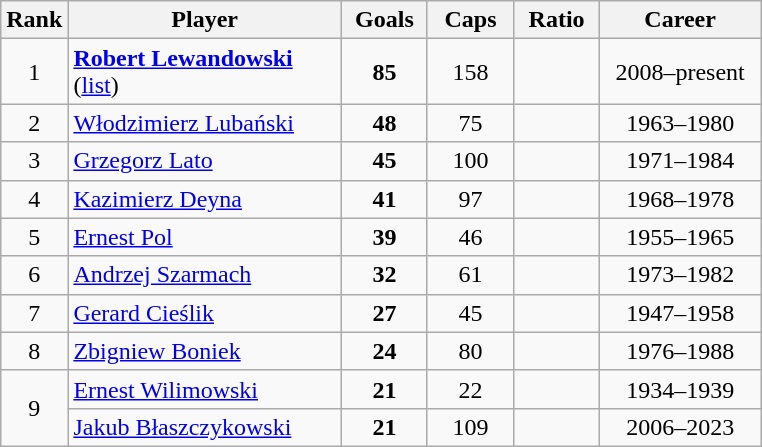<table class="wikitable sortable" style="text-align: center">
<tr>
<th width=30px>Rank</th>
<th width=175px>Player</th>
<th width=50px>Goals</th>
<th width=50px>Caps</th>
<th width=50px>Ratio</th>
<th width=100px>Career</th>
</tr>
<tr>
<td>1</td>
<td style="text-align:left;"><strong><a href='#'>Robert Lewandowski</a></strong> (<a href='#'>list</a>)</td>
<td><strong>85</strong></td>
<td>158</td>
<td></td>
<td>2008–present</td>
</tr>
<tr>
<td>2</td>
<td style="text-align:left;"><a href='#'>Włodzimierz Lubański</a></td>
<td><strong>48</strong></td>
<td>75</td>
<td></td>
<td>1963–1980</td>
</tr>
<tr>
<td>3</td>
<td style="text-align:left;"><a href='#'>Grzegorz Lato</a></td>
<td><strong>45</strong></td>
<td>100</td>
<td></td>
<td>1971–1984</td>
</tr>
<tr>
<td>4</td>
<td style="text-align:left;"><a href='#'>Kazimierz Deyna</a></td>
<td><strong>41</strong></td>
<td>97</td>
<td></td>
<td>1968–1978</td>
</tr>
<tr>
<td>5</td>
<td style="text-align:left;"><a href='#'>Ernest Pol</a></td>
<td><strong>39</strong></td>
<td>46</td>
<td></td>
<td>1955–1965</td>
</tr>
<tr>
<td>6</td>
<td style="text-align:left;"><a href='#'>Andrzej Szarmach</a></td>
<td><strong>32</strong></td>
<td>61</td>
<td></td>
<td>1973–1982</td>
</tr>
<tr>
<td>7</td>
<td style="text-align:left;"><a href='#'>Gerard Cieślik</a></td>
<td><strong>27</strong></td>
<td>45</td>
<td></td>
<td>1947–1958</td>
</tr>
<tr>
<td>8</td>
<td style="text-align:left;"><a href='#'>Zbigniew Boniek</a></td>
<td><strong>24</strong></td>
<td>80</td>
<td></td>
<td>1976–1988</td>
</tr>
<tr>
<td rowspan=2>9</td>
<td style="text-align:left;"><a href='#'>Ernest Wilimowski</a></td>
<td><strong>21</strong></td>
<td>22</td>
<td></td>
<td>1934–1939</td>
</tr>
<tr>
<td style="text-align:left;"><a href='#'>Jakub Błaszczykowski</a></td>
<td><strong>21</strong></td>
<td>109</td>
<td></td>
<td>2006–2023</td>
</tr>
</table>
